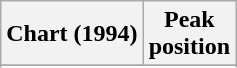<table class="wikitable plainrowheaders sortable">
<tr>
<th scope="col">Chart (1994)</th>
<th scope="col">Peak<br>position</th>
</tr>
<tr>
</tr>
<tr>
</tr>
<tr>
</tr>
<tr>
</tr>
<tr>
</tr>
<tr>
</tr>
<tr>
</tr>
</table>
